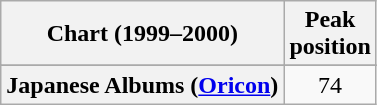<table class="wikitable sortable plainrowheaders">
<tr>
<th>Chart (1999–2000)</th>
<th>Peak<br>position</th>
</tr>
<tr>
</tr>
<tr>
<th scope="row">Japanese Albums (<a href='#'>Oricon</a>)</th>
<td style="text-align:center;">74</td>
</tr>
</table>
